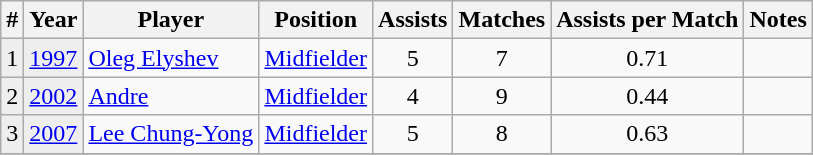<table class="wikitable" border="1">
<tr>
<th>#</th>
<th>Year</th>
<th>Player</th>
<th>Position</th>
<th>Assists</th>
<th>Matches</th>
<th>Assists per Match</th>
<th>Notes</th>
</tr>
<tr>
<td style="background:#eeeeee">1</td>
<td style="background:#eeeeee"><a href='#'>1997</a></td>
<td> <a href='#'>Oleg Elyshev</a></td>
<td><a href='#'>Midfielder</a></td>
<td style="text-align: center;">5</td>
<td style="text-align: center;">7</td>
<td style="text-align: center;">0.71</td>
<td></td>
</tr>
<tr>
<td style="background:#eeeeee">2</td>
<td style="background:#eeeeee"><a href='#'>2002</a></td>
<td> <a href='#'>Andre</a></td>
<td><a href='#'>Midfielder</a></td>
<td style="text-align: center;">4</td>
<td style="text-align: center;">9</td>
<td style="text-align: center;">0.44</td>
<td></td>
</tr>
<tr>
<td style="background:#eeeeee">3</td>
<td style="background:#eeeeee"><a href='#'>2007</a></td>
<td> <a href='#'>Lee Chung-Yong</a></td>
<td><a href='#'>Midfielder</a></td>
<td style="text-align: center;">5</td>
<td style="text-align: center;">8</td>
<td style="text-align: center;">0.63</td>
<td></td>
</tr>
<tr>
</tr>
</table>
